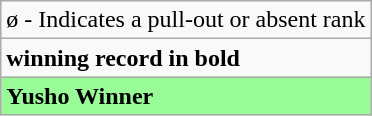<table class="wikitable">
<tr>
<td>ø - Indicates a pull-out or absent rank</td>
</tr>
<tr>
<td><strong>winning record in bold</strong></td>
</tr>
<tr>
<td style="background: PaleGreen;"><strong>Yusho Winner</strong></td>
</tr>
</table>
